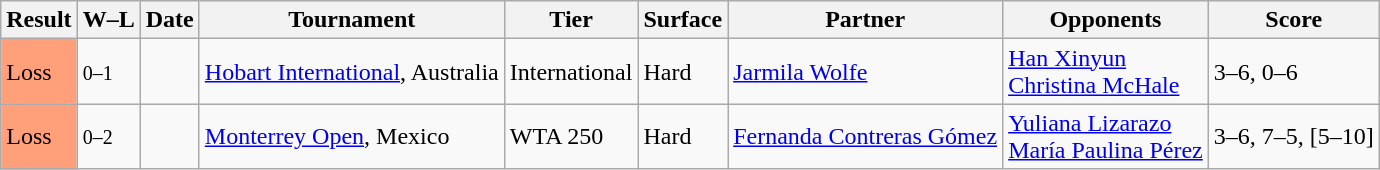<table class="sortable wikitable">
<tr>
<th>Result</th>
<th class="unsortable">W–L</th>
<th>Date</th>
<th>Tournament</th>
<th>Tier</th>
<th>Surface</th>
<th>Partner</th>
<th>Opponents</th>
<th class="unsortable">Score</th>
</tr>
<tr>
<td style="background:#ffa07a;">Loss</td>
<td><small>0–1</small></td>
<td><a href='#'></a></td>
<td><a href='#'>Hobart International</a>, Australia</td>
<td>International</td>
<td>Hard</td>
<td> <a href='#'>Jarmila Wolfe</a></td>
<td> <a href='#'>Han Xinyun</a> <br>  <a href='#'>Christina McHale</a></td>
<td>3–6, 0–6</td>
</tr>
<tr>
<td style="background:#ffa07a;">Loss</td>
<td><small>0–2</small></td>
<td><a href='#'></a></td>
<td><a href='#'>Monterrey Open</a>, Mexico</td>
<td>WTA 250</td>
<td>Hard</td>
<td> <a href='#'>Fernanda Contreras Gómez</a></td>
<td> <a href='#'>Yuliana Lizarazo</a> <br>  <a href='#'>María Paulina Pérez</a></td>
<td>3–6, 7–5, [5–10]</td>
</tr>
</table>
